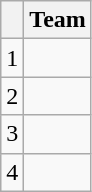<table class="wikitable">
<tr>
<th></th>
<th>Team</th>
</tr>
<tr>
<td align=center>1</td>
<td><strong></strong></td>
</tr>
<tr>
<td align=center>2</td>
<td></td>
</tr>
<tr>
<td align=center>3</td>
<td></td>
</tr>
<tr>
<td align=center>4</td>
<td></td>
</tr>
</table>
